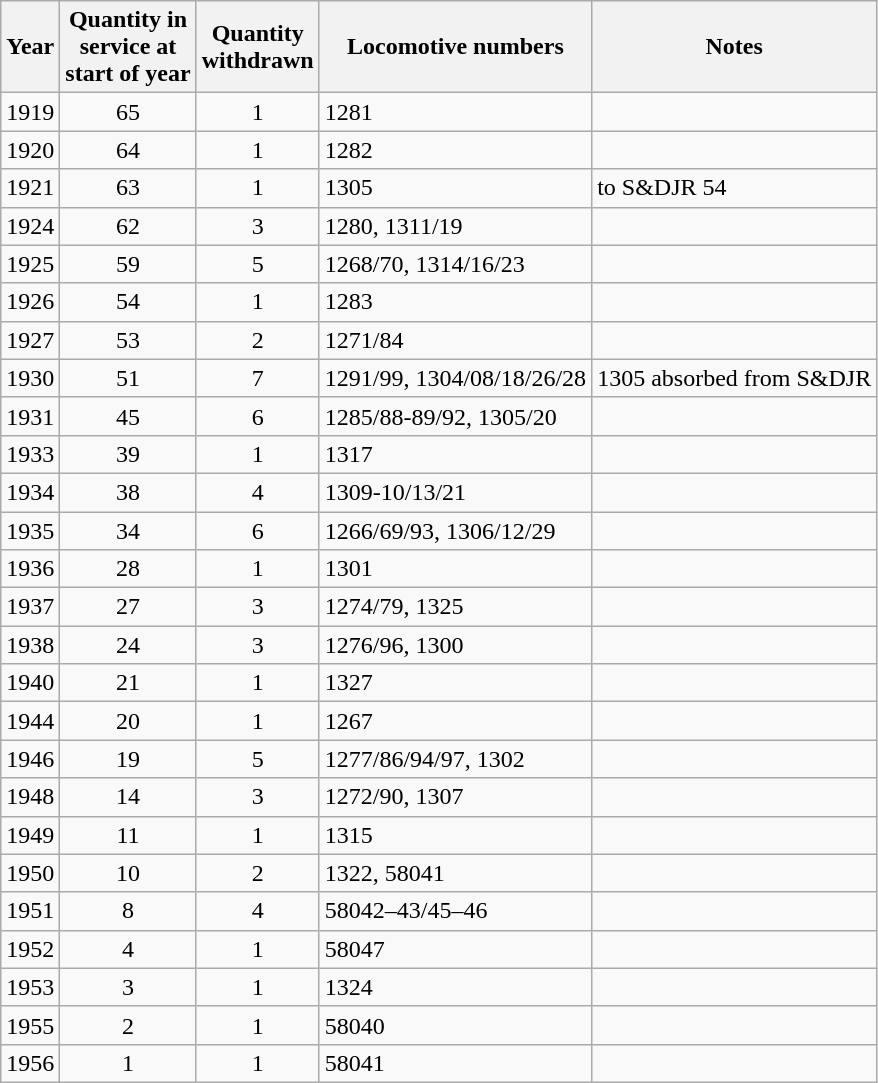<table class="wikitable" style=text-align:center>
<tr>
<th>Year</th>
<th>Quantity in<br>service at<br>start of year</th>
<th>Quantity<br>withdrawn</th>
<th>Locomotive numbers</th>
<th>Notes</th>
</tr>
<tr>
<td>1919</td>
<td>65</td>
<td>1</td>
<td align=left>1281</td>
<td align=left></td>
</tr>
<tr>
<td>1920</td>
<td>64</td>
<td>1</td>
<td align=left>1282</td>
<td align=left></td>
</tr>
<tr>
<td>1921</td>
<td>63</td>
<td>1</td>
<td align=left>1305</td>
<td align=left>to S&DJR 54</td>
</tr>
<tr>
<td>1924</td>
<td>62</td>
<td>3</td>
<td align=left>1280, 1311/19</td>
<td align=left></td>
</tr>
<tr>
<td>1925</td>
<td>59</td>
<td>5</td>
<td align=left>1268/70, 1314/16/23</td>
<td align=left></td>
</tr>
<tr>
<td>1926</td>
<td>54</td>
<td>1</td>
<td align=left>1283</td>
<td align=left></td>
</tr>
<tr>
<td>1927</td>
<td>53</td>
<td>2</td>
<td align=left>1271/84</td>
<td align=left></td>
</tr>
<tr>
<td>1930</td>
<td>51</td>
<td>7</td>
<td align=left>1291/99, 1304/08/18/26/28</td>
<td align=left>1305 absorbed from S&DJR</td>
</tr>
<tr>
<td>1931</td>
<td>45</td>
<td>6</td>
<td align=left>1285/88-89/92, 1305/20</td>
<td align=left></td>
</tr>
<tr>
<td>1933</td>
<td>39</td>
<td>1</td>
<td align=left>1317</td>
<td align=left></td>
</tr>
<tr>
<td>1934</td>
<td>38</td>
<td>4</td>
<td align=left>1309-10/13/21</td>
<td align=left></td>
</tr>
<tr>
<td>1935</td>
<td>34</td>
<td>6</td>
<td align=left>1266/69/93, 1306/12/29</td>
<td align=left></td>
</tr>
<tr>
<td>1936</td>
<td>28</td>
<td>1</td>
<td align=left>1301</td>
<td align=left></td>
</tr>
<tr>
<td>1937</td>
<td>27</td>
<td>3</td>
<td align=left>1274/79, 1325</td>
<td align=left></td>
</tr>
<tr>
<td>1938</td>
<td>24</td>
<td>3</td>
<td align=left>1276/96, 1300</td>
<td align=left></td>
</tr>
<tr>
<td>1940</td>
<td>21</td>
<td>1</td>
<td align=left>1327</td>
<td align=left></td>
</tr>
<tr>
<td>1944</td>
<td>20</td>
<td>1</td>
<td align=left>1267</td>
<td align=left></td>
</tr>
<tr>
<td>1946</td>
<td>19</td>
<td>5</td>
<td align=left>1277/86/94/97, 1302</td>
<td align=left></td>
</tr>
<tr>
<td>1948</td>
<td>14</td>
<td>3</td>
<td align=left>1272/90, 1307</td>
<td align=left></td>
</tr>
<tr>
<td>1949</td>
<td>11</td>
<td>1</td>
<td align=left>1315</td>
<td align=left></td>
</tr>
<tr>
<td>1950</td>
<td>10</td>
<td>2</td>
<td align=left>1322, 58041</td>
<td align=left></td>
</tr>
<tr>
<td>1951</td>
<td>8</td>
<td>4</td>
<td align=left>58042–43/45–46</td>
<td align=left></td>
</tr>
<tr>
<td>1952</td>
<td>4</td>
<td>1</td>
<td align=left>58047</td>
<td align=left></td>
</tr>
<tr>
<td>1953</td>
<td>3</td>
<td>1</td>
<td align=left>1324</td>
<td align=left></td>
</tr>
<tr>
<td>1955</td>
<td>2</td>
<td>1</td>
<td align=left>58040</td>
<td align=left></td>
</tr>
<tr>
<td>1956</td>
<td>1</td>
<td>1</td>
<td align=left>58041</td>
<td align=left></td>
</tr>
</table>
